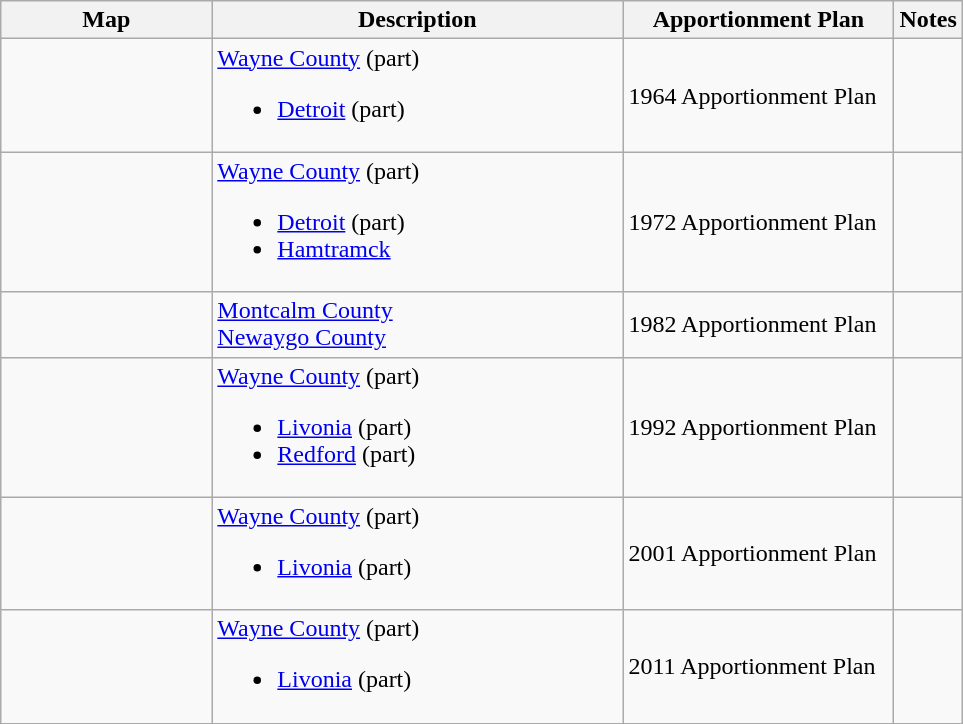<table class="wikitable sortable">
<tr>
<th style="width:100pt;">Map</th>
<th style="width:200pt;">Description</th>
<th style="width:130pt;">Apportionment Plan</th>
<th style="width:15pt;">Notes</th>
</tr>
<tr>
<td></td>
<td><a href='#'>Wayne County</a> (part)<br><ul><li><a href='#'>Detroit</a> (part)</li></ul></td>
<td>1964 Apportionment Plan</td>
<td></td>
</tr>
<tr>
<td></td>
<td><a href='#'>Wayne County</a> (part)<br><ul><li><a href='#'>Detroit</a> (part)</li><li><a href='#'>Hamtramck</a></li></ul></td>
<td>1972 Apportionment Plan</td>
<td></td>
</tr>
<tr>
<td></td>
<td><a href='#'>Montcalm County</a><br><a href='#'>Newaygo County</a></td>
<td>1982 Apportionment Plan</td>
<td></td>
</tr>
<tr>
<td></td>
<td><a href='#'>Wayne County</a> (part)<br><ul><li><a href='#'>Livonia</a> (part)</li><li><a href='#'>Redford</a> (part)</li></ul></td>
<td>1992 Apportionment Plan</td>
<td></td>
</tr>
<tr>
<td></td>
<td><a href='#'>Wayne County</a> (part)<br><ul><li><a href='#'>Livonia</a> (part)</li></ul></td>
<td>2001 Apportionment Plan</td>
<td></td>
</tr>
<tr>
<td></td>
<td><a href='#'>Wayne County</a> (part)<br><ul><li><a href='#'>Livonia</a> (part)</li></ul></td>
<td>2011 Apportionment Plan</td>
<td></td>
</tr>
<tr>
</tr>
</table>
